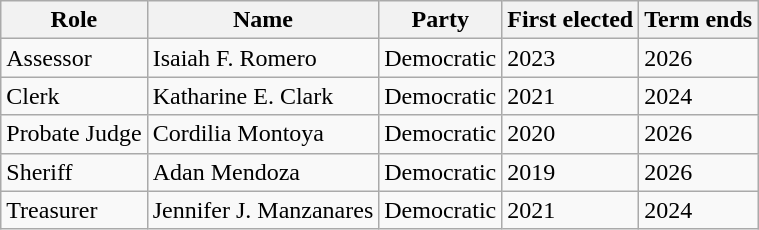<table class="wikitable sortable">
<tr>
<th>Role</th>
<th>Name</th>
<th>Party</th>
<th>First elected</th>
<th>Term ends</th>
</tr>
<tr>
<td>Assessor</td>
<td>Isaiah F. Romero</td>
<td>Democratic</td>
<td>2023</td>
<td>2026</td>
</tr>
<tr>
<td>Clerk</td>
<td>Katharine E. Clark</td>
<td>Democratic</td>
<td>2021</td>
<td>2024</td>
</tr>
<tr>
<td>Probate Judge</td>
<td>Cordilia Montoya</td>
<td>Democratic</td>
<td>2020</td>
<td>2026</td>
</tr>
<tr>
<td>Sheriff</td>
<td>Adan Mendoza</td>
<td>Democratic</td>
<td>2019</td>
<td>2026</td>
</tr>
<tr>
<td>Treasurer</td>
<td>Jennifer J. Manzanares</td>
<td>Democratic</td>
<td>2021</td>
<td>2024</td>
</tr>
</table>
